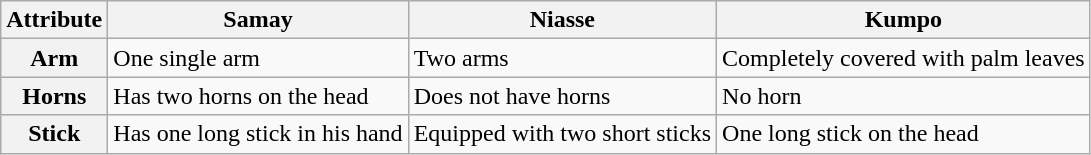<table class=wikitable>
<tr>
<th>Attribute</th>
<th>Samay</th>
<th>Niasse</th>
<th>Kumpo</th>
</tr>
<tr>
<th>Arm</th>
<td>One single arm</td>
<td>Two arms</td>
<td>Completely covered with palm leaves</td>
</tr>
<tr>
<th>Horns</th>
<td>Has two horns on the head</td>
<td>Does not have horns</td>
<td>No horn</td>
</tr>
<tr>
<th>Stick</th>
<td>Has one long stick in his hand</td>
<td>Equipped with two short sticks</td>
<td>One long stick on the head</td>
</tr>
</table>
